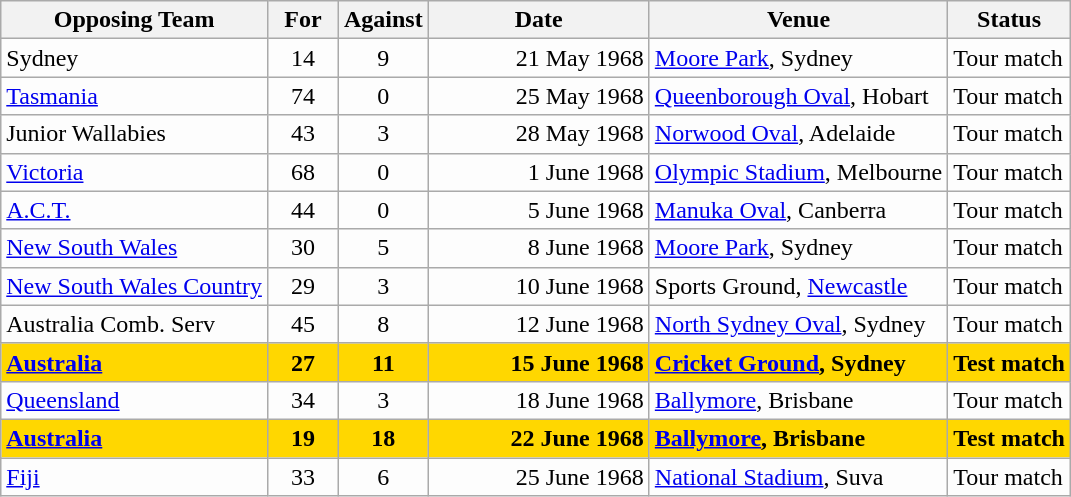<table class=wikitable>
<tr>
<th>Opposing Team</th>
<th>For</th>
<th>Against</th>
<th>Date</th>
<th>Venue</th>
<th>Status</th>
</tr>
<tr bgcolor=#fdfdfd>
<td>Sydney</td>
<td align=center width=40>14</td>
<td align=center width=40>9</td>
<td width=140 align=right>21 May 1968</td>
<td><a href='#'>Moore Park</a>, Sydney</td>
<td>Tour match</td>
</tr>
<tr bgcolor=#fdfdfd>
<td><a href='#'>Tasmania</a></td>
<td align=center width=40>74</td>
<td align=center width=40>0</td>
<td width=140 align=right>25 May 1968</td>
<td><a href='#'>Queenborough Oval</a>, Hobart</td>
<td>Tour match</td>
</tr>
<tr bgcolor=#fdfdfd>
<td>Junior Wallabies</td>
<td align=center width=40>43</td>
<td align=center width=40>3</td>
<td width=140 align=right>28 May 1968</td>
<td><a href='#'>Norwood Oval</a>, Adelaide</td>
<td>Tour match</td>
</tr>
<tr bgcolor=#fdfdfd>
<td><a href='#'>Victoria</a></td>
<td align=center width=40>68</td>
<td align=center width=40>0</td>
<td width=140 align=right>1 June 1968</td>
<td><a href='#'>Olympic Stadium</a>, Melbourne</td>
<td>Tour match</td>
</tr>
<tr bgcolor=#fdfdfd>
<td><a href='#'>A.C.T.</a></td>
<td align=center width=40>44</td>
<td align=center width=40>0</td>
<td width=140 align=right>5 June 1968</td>
<td><a href='#'>Manuka Oval</a>, Canberra</td>
<td>Tour match</td>
</tr>
<tr bgcolor=#fdfdfd>
<td><a href='#'>New South Wales</a></td>
<td align=center width=40>30</td>
<td align=center width=40>5</td>
<td width=140 align=right>8 June 1968</td>
<td><a href='#'>Moore Park</a>, Sydney</td>
<td>Tour match</td>
</tr>
<tr bgcolor=#fdfdfd>
<td><a href='#'>New South Wales Country</a></td>
<td align=center width=40>29</td>
<td align=center width=40>3</td>
<td width=140 align=right>10 June 1968</td>
<td>Sports Ground, <a href='#'>Newcastle</a></td>
<td>Tour match</td>
</tr>
<tr bgcolor=#fdfdfd>
<td>Australia Comb. Serv</td>
<td align=center width=40>45</td>
<td align=center width=40>8</td>
<td width=140 align=right>12 June 1968</td>
<td><a href='#'>North Sydney Oval</a>, Sydney</td>
<td>Tour match</td>
</tr>
<tr bgcolor=gold>
<td><strong><a href='#'>Australia</a></strong></td>
<td align=center width=40><strong>27</strong></td>
<td align=center width=40><strong>11</strong></td>
<td width=140 align=right><strong>15 June 1968</strong></td>
<td><strong><a href='#'>Cricket Ground</a>, Sydney</strong></td>
<td><strong>Test match</strong></td>
</tr>
<tr bgcolor=#fdfdfd>
<td><a href='#'>Queensland</a></td>
<td align=center width=40>34</td>
<td align=center width=40>3</td>
<td width=140 align=right>18 June 1968</td>
<td><a href='#'>Ballymore</a>, Brisbane</td>
<td>Tour match</td>
</tr>
<tr bgcolor=gold>
<td><strong><a href='#'>Australia</a></strong></td>
<td align=center width=40><strong>19</strong></td>
<td align=center width=40><strong>18</strong></td>
<td width=140 align=right><strong>22 June 1968</strong></td>
<td><strong><a href='#'>Ballymore</a>, Brisbane</strong></td>
<td><strong>Test match</strong></td>
</tr>
<tr bgcolor=#fdfdfd>
<td><a href='#'>Fiji</a></td>
<td align=center width=40>33</td>
<td align=center width=40>6</td>
<td width=140 align=right>25 June 1968</td>
<td><a href='#'>National Stadium</a>, Suva</td>
<td>Tour match</td>
</tr>
</table>
